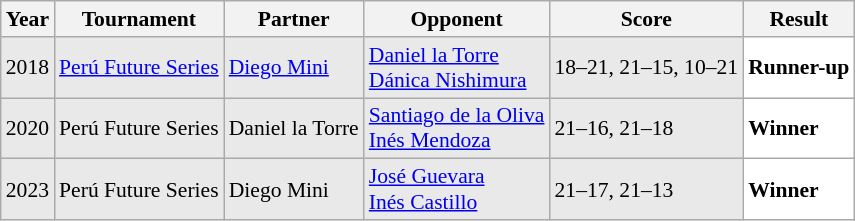<table class="sortable wikitable" style="font-size: 90%;">
<tr>
<th>Year</th>
<th>Tournament</th>
<th>Partner</th>
<th>Opponent</th>
<th>Score</th>
<th>Result</th>
</tr>
<tr style="background:#E9E9E9">
<td align="center">2018</td>
<td align="left"><a href='#'>Perú Future Series</a></td>
<td align="left"> <a href='#'>Diego Mini</a></td>
<td align="left"> <a href='#'>Daniel la Torre</a><br> <a href='#'>Dánica Nishimura</a></td>
<td align="left">18–21, 21–15, 10–21</td>
<td style="text-align:left; background:white"> <strong>Runner-up</strong></td>
</tr>
<tr style="background:#E9E9E9">
<td align="center">2020</td>
<td align="left">Perú Future Series</td>
<td align="left"> Daniel la Torre</td>
<td align="left"> <a href='#'>Santiago de la Oliva</a><br> <a href='#'>Inés Mendoza</a></td>
<td align="left">21–16, 21–18</td>
<td style="text-align:left; background:white"> <strong>Winner</strong></td>
</tr>
<tr style="background:#E9E9E9">
<td align="center">2023</td>
<td align="left">Perú Future Series</td>
<td align="left"> Diego Mini</td>
<td align="left"> <a href='#'>José Guevara</a> <br>  <a href='#'>Inés Castillo</a></td>
<td align="left">21–17, 21–13</td>
<td style="text-align:left; background:white"> <strong>Winner</strong></td>
</tr>
</table>
